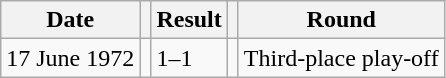<table class="wikitable">
<tr>
<th>Date</th>
<th></th>
<th>Result</th>
<th></th>
<th>Round</th>
</tr>
<tr>
<td>17 June 1972</td>
<td></td>
<td>1–1</td>
<td></td>
<td>Third-place play-off</td>
</tr>
</table>
